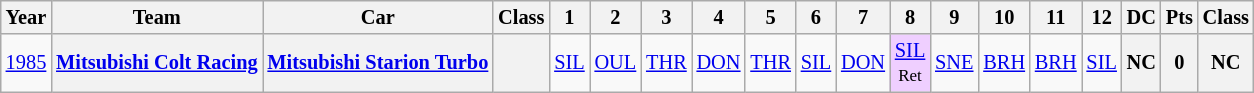<table class="wikitable" style="text-align:center; font-size:85%">
<tr>
<th>Year</th>
<th>Team</th>
<th>Car</th>
<th>Class</th>
<th>1</th>
<th>2</th>
<th>3</th>
<th>4</th>
<th>5</th>
<th>6</th>
<th>7</th>
<th>8</th>
<th>9</th>
<th>10</th>
<th>11</th>
<th>12</th>
<th>DC</th>
<th>Pts</th>
<th>Class</th>
</tr>
<tr>
<td><a href='#'>1985</a></td>
<th><a href='#'>Mitsubishi Colt Racing</a></th>
<th><a href='#'>Mitsubishi Starion Turbo</a></th>
<th><span></span></th>
<td><a href='#'>SIL</a></td>
<td><a href='#'>OUL</a></td>
<td><a href='#'>THR</a></td>
<td><a href='#'>DON</a></td>
<td><a href='#'>THR</a></td>
<td><a href='#'>SIL</a></td>
<td><a href='#'>DON</a></td>
<td style="background:#EFCFFF;"><a href='#'>SIL</a><br><small>Ret</small></td>
<td><a href='#'>SNE</a></td>
<td><a href='#'>BRH</a></td>
<td><a href='#'>BRH</a></td>
<td><a href='#'>SIL</a></td>
<th>NC</th>
<th>0</th>
<th>NC</th>
</tr>
</table>
